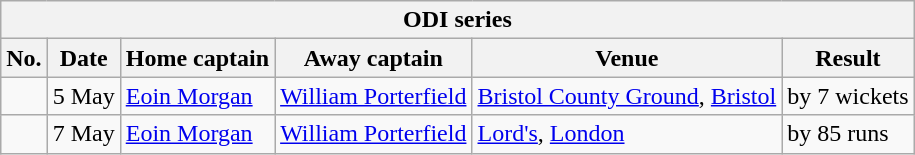<table class="wikitable">
<tr>
<th colspan="6">ODI series</th>
</tr>
<tr>
<th>No.</th>
<th>Date</th>
<th>Home captain</th>
<th>Away captain</th>
<th>Venue</th>
<th>Result</th>
</tr>
<tr>
<td></td>
<td>5 May</td>
<td><a href='#'>Eoin Morgan</a></td>
<td><a href='#'>William Porterfield</a></td>
<td><a href='#'>Bristol County Ground</a>, <a href='#'>Bristol</a></td>
<td> by 7 wickets</td>
</tr>
<tr>
<td></td>
<td>7 May</td>
<td><a href='#'>Eoin Morgan</a></td>
<td><a href='#'>William Porterfield</a></td>
<td><a href='#'>Lord's</a>, <a href='#'>London</a></td>
<td> by 85 runs</td>
</tr>
</table>
